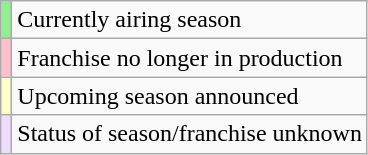<table class="wikitable">
<tr>
<td style="background-color:lightgreen"></td>
<td>Currently airing season</td>
</tr>
<tr>
<td style="background-color:#FFC0CB"> </td>
<td>Franchise no longer in production</td>
</tr>
<tr>
<td style="background-color:#FFFFCC"> </td>
<td>Upcoming season announced</td>
</tr>
<tr>
<td style="background-color:#EEDDFF"> </td>
<td>Status of season/franchise unknown</td>
</tr>
</table>
